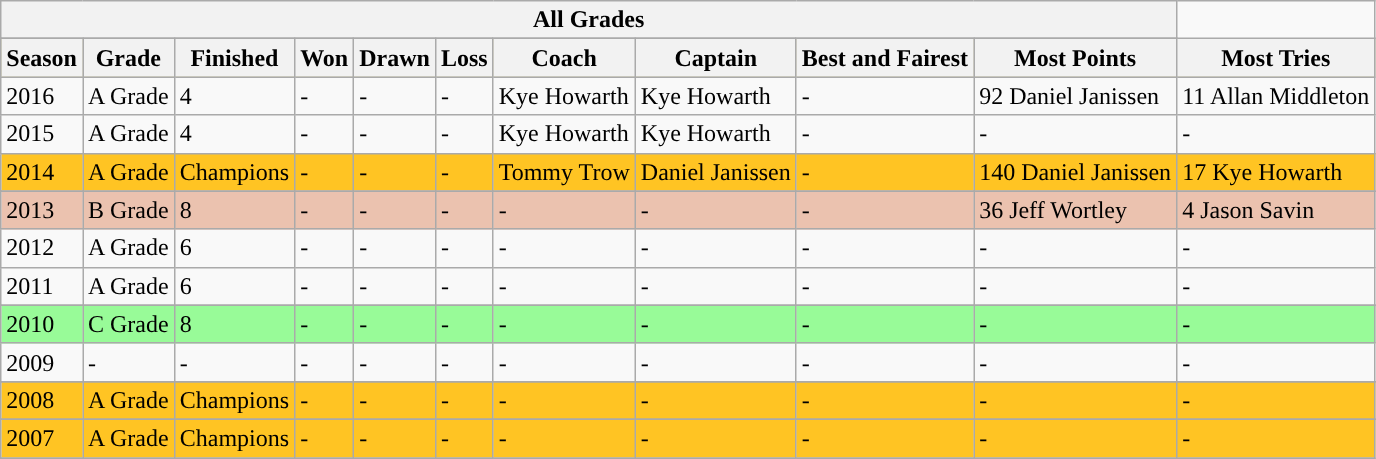<table class="wikitable">
<tr>
<th colspan="10">All Grades</th>
</tr>
<tr>
</tr>
<tr style="background:#bdb76b;">
<th>Season</th>
<th>Grade</th>
<th>Finished</th>
<th>Won</th>
<th>Drawn</th>
<th>Loss</th>
<th>Coach</th>
<th>Captain</th>
<th>Best and Fairest</th>
<th>Most Points</th>
<th>Most Tries</th>
</tr>
<tr>
<td>2016</td>
<td>A Grade</td>
<td>4</td>
<td>-</td>
<td>-</td>
<td>-</td>
<td>Kye Howarth</td>
<td>Kye Howarth</td>
<td>-</td>
<td>92 Daniel Janissen</td>
<td>11 Allan Middleton</td>
</tr>
<tr>
<td>2015</td>
<td>A Grade</td>
<td>4</td>
<td>-</td>
<td>-</td>
<td>-</td>
<td>Kye Howarth</td>
<td>Kye Howarth</td>
<td>-</td>
<td>-</td>
<td>-</td>
</tr>
<tr style="background:#ffc423;">
<td>2014</td>
<td>A Grade</td>
<td>Champions</td>
<td>-</td>
<td>-</td>
<td>-</td>
<td>Tommy Trow</td>
<td>Daniel Janissen</td>
<td>-</td>
<td>140 Daniel Janissen</td>
<td>17 Kye Howarth</td>
</tr>
<tr>
</tr>
<tr style="background:#ebc2af;">
<td>2013</td>
<td>B Grade</td>
<td>8</td>
<td>-</td>
<td>-</td>
<td>-</td>
<td>-</td>
<td>-</td>
<td>-</td>
<td>36 Jeff Wortley</td>
<td>4 Jason Savin</td>
</tr>
<tr>
<td>2012</td>
<td>A Grade</td>
<td>6</td>
<td>-</td>
<td>-</td>
<td>-</td>
<td>-</td>
<td>-</td>
<td>-</td>
<td>-</td>
<td>-</td>
</tr>
<tr>
<td>2011</td>
<td>A Grade</td>
<td>6</td>
<td>-</td>
<td>-</td>
<td>-</td>
<td>-</td>
<td>-</td>
<td>-</td>
<td>-</td>
<td>-</td>
</tr>
<tr>
</tr>
<tr style="background:#98FB98;">
<td>2010</td>
<td>C Grade</td>
<td>8</td>
<td>-</td>
<td>-</td>
<td>-</td>
<td>-</td>
<td>-</td>
<td>-</td>
<td>-</td>
<td>-</td>
</tr>
<tr>
<td>2009</td>
<td>-</td>
<td>-</td>
<td>-</td>
<td>-</td>
<td>-</td>
<td>-</td>
<td>-</td>
<td>-</td>
<td>-</td>
<td>-</td>
</tr>
<tr>
</tr>
<tr style="background:#ffc423;">
<td>2008</td>
<td>A Grade</td>
<td>Champions</td>
<td>-</td>
<td>-</td>
<td>-</td>
<td>-</td>
<td>-</td>
<td>-</td>
<td>-</td>
<td>-</td>
</tr>
<tr>
</tr>
<tr style="background:#ffc423;">
<td>2007</td>
<td>A Grade</td>
<td>Champions</td>
<td>-</td>
<td>-</td>
<td>-</td>
<td>-</td>
<td>-</td>
<td>-</td>
<td>-</td>
<td>-</td>
</tr>
<tr>
</tr>
</table>
